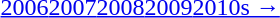<table id=toc class=toc summary=Contents>
<tr>
<th></th>
</tr>
<tr>
<td align=center><a href='#'>2006</a><a href='#'>2007</a><a href='#'>2008</a><a href='#'>2009</a><a href='#'>2010s →</a></td>
</tr>
</table>
